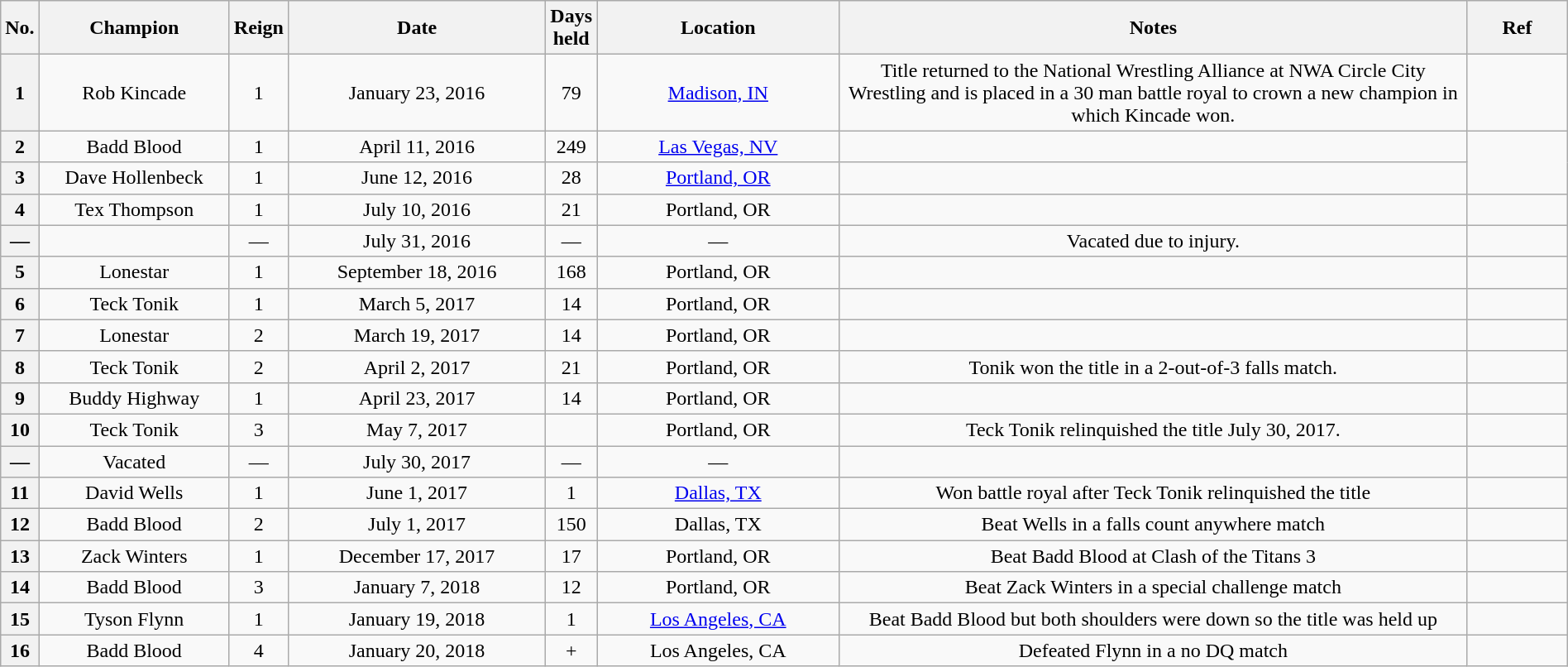<table class="wikitable sortable" style="text-align: center" width=100%>
<tr>
<th width=0 data-sort-type="number">No.</th>
<th width=13%>Champion</th>
<th width=0 data-sort-type="number">Reign</th>
<th width=18%>Date</th>
<th width=0 data-sort-type="number">Days held</th>
<th width=17%>Location</th>
<th width=45% class="unsortable">Notes</th>
<th width=17%>Ref</th>
</tr>
<tr>
<th>1</th>
<td>Rob Kincade</td>
<td>1</td>
<td>January 23, 2016</td>
<td>79</td>
<td><a href='#'>Madison, IN</a></td>
<td>Title returned to the National Wrestling Alliance at NWA Circle City Wrestling and is placed in a 30 man battle royal to crown a new champion in which Kincade won.</td>
<td></td>
</tr>
<tr>
<th>2</th>
<td>Badd Blood</td>
<td>1</td>
<td>April 11, 2016</td>
<td>249</td>
<td><a href='#'>Las Vegas, NV</a></td>
<td></td>
</tr>
<tr>
<th>3</th>
<td>Dave Hollenbeck</td>
<td>1</td>
<td>June 12, 2016</td>
<td>28</td>
<td><a href='#'>Portland, OR</a></td>
<td></td>
</tr>
<tr>
<th>4</th>
<td>Tex Thompson</td>
<td>1</td>
<td>July 10, 2016</td>
<td>21</td>
<td>Portland, OR</td>
<td></td>
<td></td>
</tr>
<tr>
<th>—</th>
<td></td>
<td>—</td>
<td>July 31, 2016</td>
<td>—</td>
<td>—</td>
<td>Vacated due to injury.</td>
</tr>
<tr>
<th>5</th>
<td>Lonestar</td>
<td>1</td>
<td>September 18, 2016</td>
<td>168</td>
<td>Portland, OR</td>
<td></td>
<td></td>
</tr>
<tr>
<th>6</th>
<td>Teck Tonik</td>
<td>1</td>
<td>March 5, 2017</td>
<td>14</td>
<td>Portland, OR</td>
<td></td>
<td></td>
</tr>
<tr>
<th>7</th>
<td>Lonestar</td>
<td>2</td>
<td>March 19, 2017</td>
<td>14</td>
<td>Portland, OR</td>
<td></td>
<td></td>
</tr>
<tr>
<th>8</th>
<td>Teck Tonik</td>
<td>2</td>
<td>April 2, 2017</td>
<td>21</td>
<td>Portland, OR</td>
<td>Tonik won the title in a 2-out-of-3 falls match.</td>
<td></td>
</tr>
<tr>
<th>9</th>
<td>Buddy Highway</td>
<td>1</td>
<td>April 23, 2017</td>
<td>14</td>
<td>Portland, OR</td>
<td></td>
<td></td>
</tr>
<tr>
<th>10</th>
<td>Teck Tonik</td>
<td>3</td>
<td>May 7, 2017</td>
<td></td>
<td>Portland, OR</td>
<td>Teck Tonik relinquished the title July 30, 2017.</td>
<td></td>
</tr>
<tr>
<th>—</th>
<td>Vacated</td>
<td>—</td>
<td>July 30, 2017</td>
<td>—</td>
<td>—</td>
<td></td>
</tr>
<tr>
<th>11</th>
<td>David Wells</td>
<td>1</td>
<td>June 1, 2017</td>
<td>1</td>
<td><a href='#'>Dallas, TX</a></td>
<td>Won battle royal after Teck Tonik relinquished the title</td>
<td></td>
</tr>
<tr>
<th>12</th>
<td>Badd Blood</td>
<td>2</td>
<td>July 1, 2017</td>
<td>150</td>
<td>Dallas, TX</td>
<td>Beat Wells in a falls count anywhere match</td>
<td></td>
</tr>
<tr>
<th>13</th>
<td>Zack Winters</td>
<td>1</td>
<td>December 17, 2017</td>
<td>17</td>
<td>Portland, OR</td>
<td>Beat Badd Blood at Clash of the Titans 3</td>
<td></td>
</tr>
<tr>
<th>14</th>
<td>Badd Blood</td>
<td>3</td>
<td>January 7, 2018</td>
<td>12</td>
<td>Portland, OR</td>
<td>Beat Zack Winters in a special challenge match</td>
<td></td>
</tr>
<tr>
<th>15</th>
<td>Tyson Flynn</td>
<td>1</td>
<td>January 19, 2018</td>
<td>1</td>
<td><a href='#'>Los Angeles, CA</a></td>
<td>Beat Badd Blood but both shoulders were down so the title was held up</td>
<td></td>
</tr>
<tr>
<th>16</th>
<td>Badd Blood</td>
<td>4</td>
<td>January 20, 2018</td>
<td>+</td>
<td>Los Angeles, CA</td>
<td>Defeated Flynn in a no DQ  match</td>
<td></td>
</tr>
</table>
